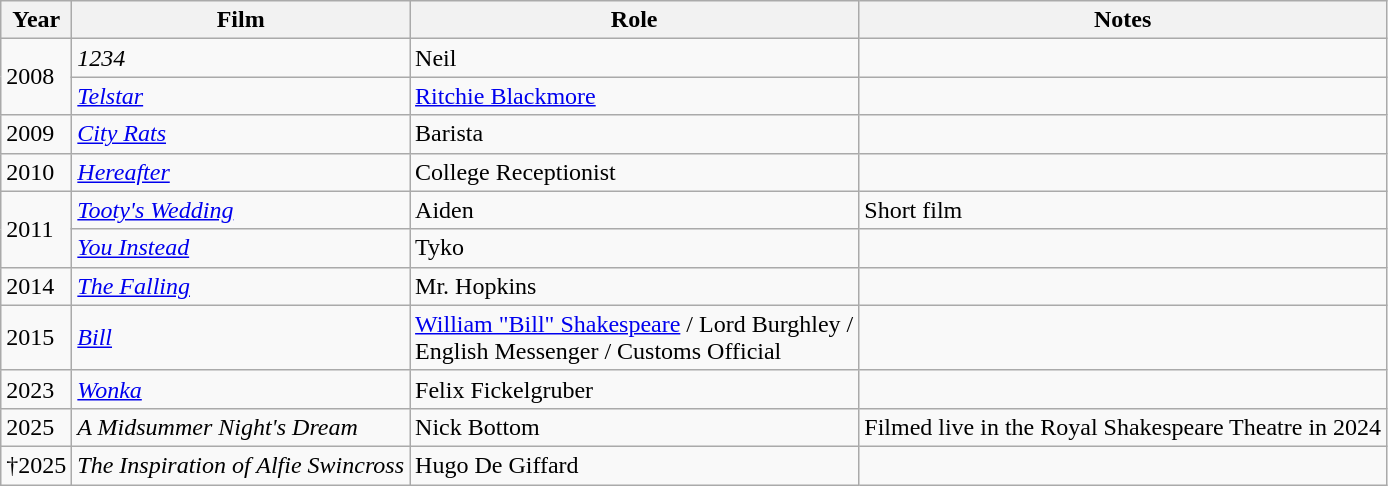<table class="wikitable sortable">
<tr>
<th>Year</th>
<th>Film</th>
<th>Role</th>
<th class="unsortable">Notes</th>
</tr>
<tr>
<td rowspan="2">2008</td>
<td><em>1234</em></td>
<td>Neil</td>
<td></td>
</tr>
<tr>
<td><em><a href='#'>Telstar</a></em></td>
<td><a href='#'>Ritchie Blackmore</a></td>
<td></td>
</tr>
<tr>
<td>2009</td>
<td><em><a href='#'>City Rats</a></em></td>
<td>Barista</td>
<td></td>
</tr>
<tr>
<td>2010</td>
<td><em><a href='#'>Hereafter</a></em></td>
<td>College Receptionist</td>
<td></td>
</tr>
<tr>
<td rowspan="2">2011</td>
<td><em><a href='#'>Tooty's Wedding</a></em></td>
<td>Aiden</td>
<td>Short film</td>
</tr>
<tr>
<td><em><a href='#'>You Instead</a></em></td>
<td>Tyko</td>
<td></td>
</tr>
<tr>
<td>2014</td>
<td><em><a href='#'>The Falling</a></em></td>
<td>Mr. Hopkins</td>
<td></td>
</tr>
<tr>
<td>2015</td>
<td><em><a href='#'>Bill</a></em></td>
<td><a href='#'>William "Bill" Shakespeare</a> / Lord Burghley /<br>English Messenger / Customs Official</td>
<td></td>
</tr>
<tr>
<td>2023</td>
<td><em><a href='#'>Wonka</a></em></td>
<td>Felix Fickelgruber</td>
<td></td>
</tr>
<tr>
<td>2025</td>
<td><em>A Midsummer Night's Dream</em></td>
<td>Nick Bottom</td>
<td>Filmed live in the Royal Shakespeare Theatre in 2024</td>
</tr>
<tr>
<td>†2025</td>
<td><em>The Inspiration of Alfie Swincross</em></td>
<td>Hugo De Giffard</td>
<td></td>
</tr>
</table>
